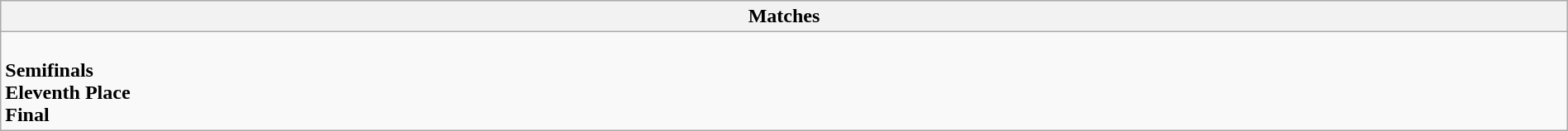<table class="wikitable collapsible collapsed" style="width:100%;">
<tr>
<th>Matches</th>
</tr>
<tr>
<td><br><strong>Semifinals</strong>

<br><strong>Eleventh Place</strong>
<br><strong>Final</strong>
</td>
</tr>
</table>
